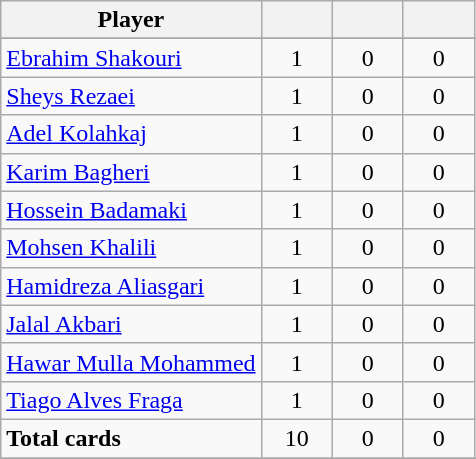<table class="wikitable" style="text-align: center;">
<tr>
<th wight=200>Player</th>
<th width=40></th>
<th width=40> </th>
<th width=40></th>
</tr>
<tr>
</tr>
<tr>
<td style="text-align:left"> <a href='#'>Ebrahim Shakouri</a></td>
<td>1</td>
<td>0</td>
<td>0</td>
</tr>
<tr>
<td style="text-align:left"> <a href='#'>Sheys Rezaei</a></td>
<td>1</td>
<td>0</td>
<td>0</td>
</tr>
<tr>
<td style="text-align:left"> <a href='#'>Adel Kolahkaj</a></td>
<td>1</td>
<td>0</td>
<td>0</td>
</tr>
<tr>
<td style="text-align:left"> <a href='#'>Karim Bagheri</a></td>
<td>1</td>
<td>0</td>
<td>0</td>
</tr>
<tr>
<td style="text-align:left"> <a href='#'>Hossein Badamaki</a></td>
<td>1</td>
<td>0</td>
<td>0</td>
</tr>
<tr>
<td style="text-align:left"> <a href='#'>Mohsen Khalili</a></td>
<td>1</td>
<td>0</td>
<td>0</td>
</tr>
<tr>
<td style="text-align:left"> <a href='#'>Hamidreza Aliasgari</a></td>
<td>1</td>
<td>0</td>
<td>0</td>
</tr>
<tr>
<td style="text-align:left"> <a href='#'>Jalal Akbari</a></td>
<td>1</td>
<td>0</td>
<td>0</td>
</tr>
<tr>
<td style="text-align:left"> <a href='#'>Hawar Mulla Mohammed</a></td>
<td>1</td>
<td>0</td>
<td>0</td>
</tr>
<tr>
<td style="text-align:left"> <a href='#'>Tiago Alves Fraga</a></td>
<td>1</td>
<td>0</td>
<td>0</td>
</tr>
<tr>
<td style="text-align:left"><strong>Total cards</strong></td>
<td>10</td>
<td>0</td>
<td>0</td>
</tr>
<tr>
</tr>
</table>
